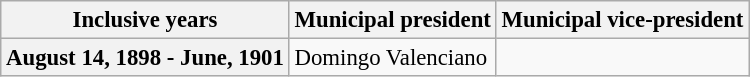<table class="wikitable collapsible autocollapse" style="font-size:95%">
<tr>
<th scope="col">Inclusive years</th>
<th scope="col">Municipal president</th>
<th scope="col">Municipal vice-president</th>
</tr>
<tr>
<th scope="row">August 14, 1898 - June, 1901</th>
<td>Domingo Valenciano </td>
<td></td>
</tr>
</table>
